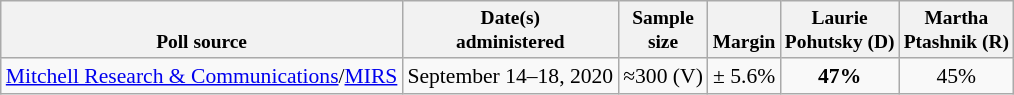<table class="wikitable sortable mw-collapsible autocollapsed" style="font-size:90%;text-align:center;">
<tr valign=bottom style="font-size:90%;">
<th>Poll source</th>
<th data-sort-type="date">Date(s)<br>administered</th>
<th data-sort-type="number">Sample<br>size</th>
<th>Margin<br></th>
<th>Laurie<br>Pohutsky (D)</th>
<th>Martha<br>Ptashnik (R)</th>
</tr>
<tr>
<td style="text-align:left;"><a href='#'>Mitchell Research & Communications</a>/<a href='#'>MIRS</a></td>
<td>September 14–18, 2020</td>
<td>≈300 (V)</td>
<td>± 5.6%</td>
<td><strong>47%</strong></td>
<td>45%</td>
</tr>
</table>
